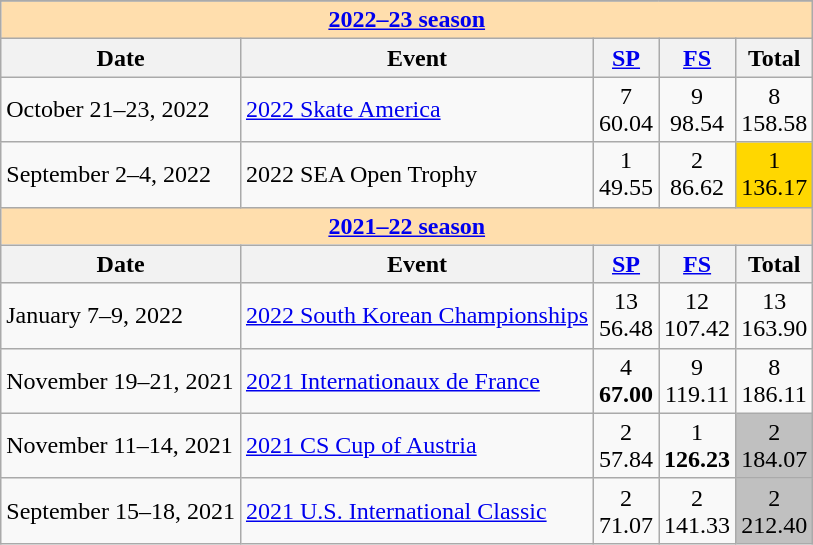<table class="wikitable">
<tr>
</tr>
<tr>
<th style="background-color: #ffdead;" colspan=5 align=center><a href='#'>2022–23 season</a></th>
</tr>
<tr>
<th>Date</th>
<th>Event</th>
<th><a href='#'>SP</a></th>
<th><a href='#'>FS</a></th>
<th>Total</th>
</tr>
<tr>
<td>October 21–23, 2022</td>
<td><a href='#'>2022 Skate America</a></td>
<td align=center>7 <br> 60.04</td>
<td align=center>9 <br> 98.54</td>
<td align=center>8 <br> 158.58</td>
</tr>
<tr>
<td>September 2–4, 2022</td>
<td>2022 SEA Open Trophy</td>
<td align=center>1 <br> 49.55</td>
<td align=center>2 <br> 86.62</td>
<td align=center bgcolor=gold>1 <br> 136.17</td>
</tr>
<tr>
<th style="background-color: #ffdead;" colspan=5 align=center><a href='#'>2021–22 season</a></th>
</tr>
<tr>
<th>Date</th>
<th>Event</th>
<th><a href='#'>SP</a></th>
<th><a href='#'>FS</a></th>
<th>Total</th>
</tr>
<tr>
<td>January 7–9, 2022</td>
<td><a href='#'>2022 South Korean Championships</a></td>
<td align=center>13 <br> 56.48</td>
<td align=center>12 <br> 107.42</td>
<td align=center>13 <br> 163.90</td>
</tr>
<tr>
<td>November 19–21, 2021</td>
<td><a href='#'>2021 Internationaux de France</a></td>
<td align=center>4 <br> <strong>67.00</strong></td>
<td align=center>9 <br> 119.11</td>
<td align=center>8 <br> 186.11</td>
</tr>
<tr>
<td>November 11–14, 2021</td>
<td><a href='#'>2021 CS Cup of Austria</a></td>
<td align=center>2 <br> 57.84</td>
<td align=center>1 <br> <strong>126.23</strong></td>
<td align=center bgcolor=silver>2 <br> 184.07</td>
</tr>
<tr>
<td>September 15–18, 2021</td>
<td><a href='#'>2021 U.S. International Classic</a></td>
<td align=center>2 <br> 71.07</td>
<td align=center>2 <br> 141.33</td>
<td align=center bgcolor=silver>2 <br> 212.40</td>
</tr>
</table>
